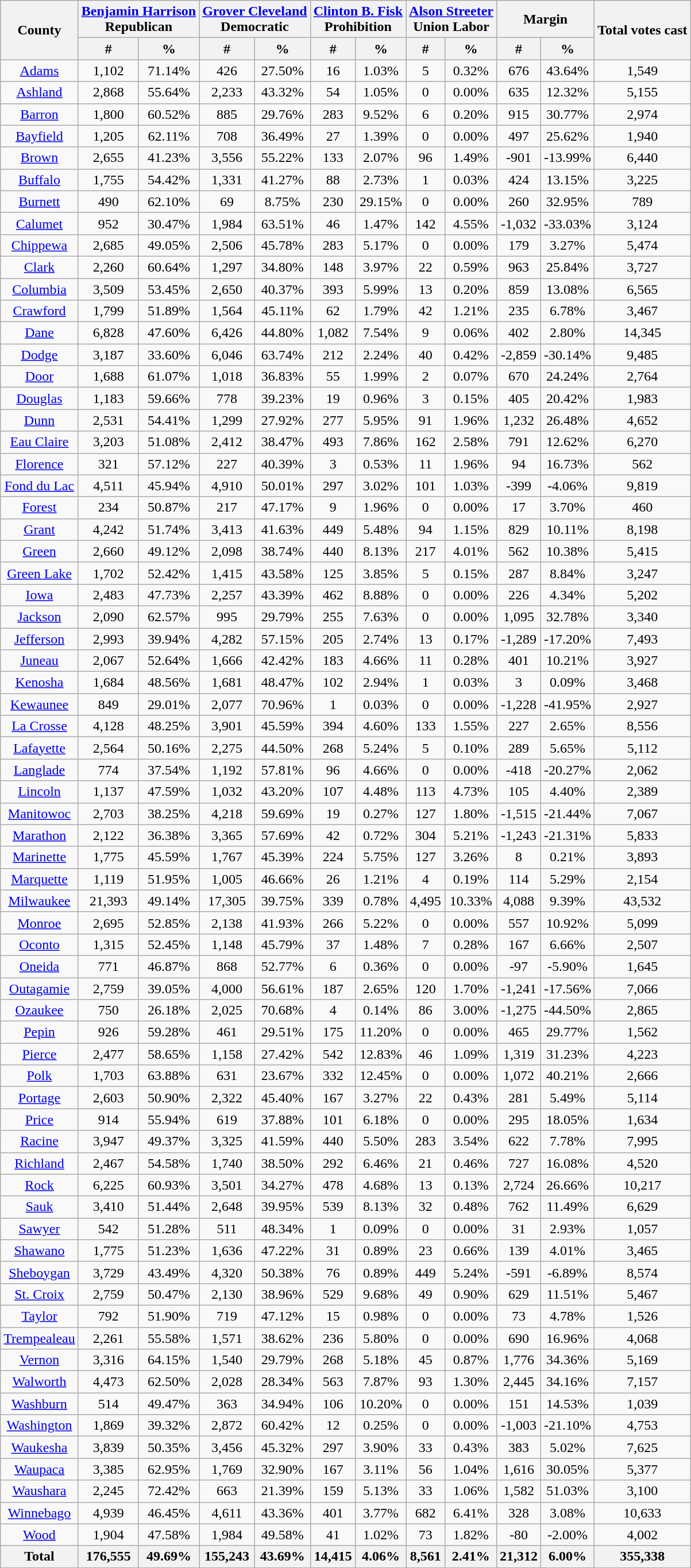<table class="wikitable sortable" style="text-align:center">
<tr>
<th rowspan="2" style="text-align:center;">County</th>
<th colspan="2" style="text-align:center;"><a href='#'>Benjamin Harrison</a><br>Republican</th>
<th colspan="2" style="text-align:center;"><a href='#'>Grover Cleveland</a><br>Democratic</th>
<th colspan="2" style="text-align:center;"><a href='#'>Clinton B. Fisk</a><br>Prohibition</th>
<th colspan="2" style="text-align:center;"><a href='#'>Alson Streeter</a><br>Union Labor</th>
<th colspan="2" style="text-align:center;">Margin</th>
<th rowspan="2" style="text-align:center;">Total votes cast</th>
</tr>
<tr>
<th style="text-align:center;" data-sort-type="number">#</th>
<th style="text-align:center;" data-sort-type="number">%</th>
<th style="text-align:center;" data-sort-type="number">#</th>
<th style="text-align:center;" data-sort-type="number">%</th>
<th style="text-align:center;" data-sort-type="number">#</th>
<th style="text-align:center;" data-sort-type="number">%</th>
<th style="text-align:center;" data-sort-type="number">#</th>
<th style="text-align:center;" data-sort-type="number">%</th>
<th style="text-align:center;" data-sort-type="number">#</th>
<th style="text-align:center;" data-sort-type="number">%</th>
</tr>
<tr style="text-align:center;">
<td><a href='#'>Adams</a></td>
<td>1,102</td>
<td>71.14%</td>
<td>426</td>
<td>27.50%</td>
<td>16</td>
<td>1.03%</td>
<td>5</td>
<td>0.32%</td>
<td>676</td>
<td>43.64%</td>
<td>1,549</td>
</tr>
<tr style="text-align:center;">
<td><a href='#'>Ashland</a></td>
<td>2,868</td>
<td>55.64%</td>
<td>2,233</td>
<td>43.32%</td>
<td>54</td>
<td>1.05%</td>
<td>0</td>
<td>0.00%</td>
<td>635</td>
<td>12.32%</td>
<td>5,155</td>
</tr>
<tr style="text-align:center;">
<td><a href='#'>Barron</a></td>
<td>1,800</td>
<td>60.52%</td>
<td>885</td>
<td>29.76%</td>
<td>283</td>
<td>9.52%</td>
<td>6</td>
<td>0.20%</td>
<td>915</td>
<td>30.77%</td>
<td>2,974</td>
</tr>
<tr style="text-align:center;">
<td><a href='#'>Bayfield</a></td>
<td>1,205</td>
<td>62.11%</td>
<td>708</td>
<td>36.49%</td>
<td>27</td>
<td>1.39%</td>
<td>0</td>
<td>0.00%</td>
<td>497</td>
<td>25.62%</td>
<td>1,940</td>
</tr>
<tr style="text-align:center;">
<td><a href='#'>Brown</a></td>
<td>2,655</td>
<td>41.23%</td>
<td>3,556</td>
<td>55.22%</td>
<td>133</td>
<td>2.07%</td>
<td>96</td>
<td>1.49%</td>
<td>-901</td>
<td>-13.99%</td>
<td>6,440</td>
</tr>
<tr style="text-align:center;">
<td><a href='#'>Buffalo</a></td>
<td>1,755</td>
<td>54.42%</td>
<td>1,331</td>
<td>41.27%</td>
<td>88</td>
<td>2.73%</td>
<td>1</td>
<td>0.03%</td>
<td>424</td>
<td>13.15%</td>
<td>3,225</td>
</tr>
<tr style="text-align:center;">
<td><a href='#'>Burnett</a></td>
<td>490</td>
<td>62.10%</td>
<td>69</td>
<td>8.75%</td>
<td>230</td>
<td>29.15%</td>
<td>0</td>
<td>0.00%</td>
<td>260</td>
<td>32.95%</td>
<td>789</td>
</tr>
<tr style="text-align:center;">
<td><a href='#'>Calumet</a></td>
<td>952</td>
<td>30.47%</td>
<td>1,984</td>
<td>63.51%</td>
<td>46</td>
<td>1.47%</td>
<td>142</td>
<td>4.55%</td>
<td>-1,032</td>
<td>-33.03%</td>
<td>3,124</td>
</tr>
<tr style="text-align:center;">
<td><a href='#'>Chippewa</a></td>
<td>2,685</td>
<td>49.05%</td>
<td>2,506</td>
<td>45.78%</td>
<td>283</td>
<td>5.17%</td>
<td>0</td>
<td>0.00%</td>
<td>179</td>
<td>3.27%</td>
<td>5,474</td>
</tr>
<tr style="text-align:center;">
<td><a href='#'>Clark</a></td>
<td>2,260</td>
<td>60.64%</td>
<td>1,297</td>
<td>34.80%</td>
<td>148</td>
<td>3.97%</td>
<td>22</td>
<td>0.59%</td>
<td>963</td>
<td>25.84%</td>
<td>3,727</td>
</tr>
<tr style="text-align:center;">
<td><a href='#'>Columbia</a></td>
<td>3,509</td>
<td>53.45%</td>
<td>2,650</td>
<td>40.37%</td>
<td>393</td>
<td>5.99%</td>
<td>13</td>
<td>0.20%</td>
<td>859</td>
<td>13.08%</td>
<td>6,565</td>
</tr>
<tr style="text-align:center;">
<td><a href='#'>Crawford</a></td>
<td>1,799</td>
<td>51.89%</td>
<td>1,564</td>
<td>45.11%</td>
<td>62</td>
<td>1.79%</td>
<td>42</td>
<td>1.21%</td>
<td>235</td>
<td>6.78%</td>
<td>3,467</td>
</tr>
<tr style="text-align:center;">
<td><a href='#'>Dane</a></td>
<td>6,828</td>
<td>47.60%</td>
<td>6,426</td>
<td>44.80%</td>
<td>1,082</td>
<td>7.54%</td>
<td>9</td>
<td>0.06%</td>
<td>402</td>
<td>2.80%</td>
<td>14,345</td>
</tr>
<tr style="text-align:center;">
<td><a href='#'>Dodge</a></td>
<td>3,187</td>
<td>33.60%</td>
<td>6,046</td>
<td>63.74%</td>
<td>212</td>
<td>2.24%</td>
<td>40</td>
<td>0.42%</td>
<td>-2,859</td>
<td>-30.14%</td>
<td>9,485</td>
</tr>
<tr style="text-align:center;">
<td><a href='#'>Door</a></td>
<td>1,688</td>
<td>61.07%</td>
<td>1,018</td>
<td>36.83%</td>
<td>55</td>
<td>1.99%</td>
<td>2</td>
<td>0.07%</td>
<td>670</td>
<td>24.24%</td>
<td>2,764</td>
</tr>
<tr style="text-align:center;">
<td><a href='#'>Douglas</a></td>
<td>1,183</td>
<td>59.66%</td>
<td>778</td>
<td>39.23%</td>
<td>19</td>
<td>0.96%</td>
<td>3</td>
<td>0.15%</td>
<td>405</td>
<td>20.42%</td>
<td>1,983</td>
</tr>
<tr style="text-align:center;">
<td><a href='#'>Dunn</a></td>
<td>2,531</td>
<td>54.41%</td>
<td>1,299</td>
<td>27.92%</td>
<td>277</td>
<td>5.95%</td>
<td>91</td>
<td>1.96%</td>
<td>1,232</td>
<td>26.48%</td>
<td>4,652</td>
</tr>
<tr style="text-align:center;">
<td><a href='#'>Eau Claire</a></td>
<td>3,203</td>
<td>51.08%</td>
<td>2,412</td>
<td>38.47%</td>
<td>493</td>
<td>7.86%</td>
<td>162</td>
<td>2.58%</td>
<td>791</td>
<td>12.62%</td>
<td>6,270</td>
</tr>
<tr style="text-align:center;">
<td><a href='#'>Florence</a></td>
<td>321</td>
<td>57.12%</td>
<td>227</td>
<td>40.39%</td>
<td>3</td>
<td>0.53%</td>
<td>11</td>
<td>1.96%</td>
<td>94</td>
<td>16.73%</td>
<td>562</td>
</tr>
<tr style="text-align:center;">
<td><a href='#'>Fond du Lac</a></td>
<td>4,511</td>
<td>45.94%</td>
<td>4,910</td>
<td>50.01%</td>
<td>297</td>
<td>3.02%</td>
<td>101</td>
<td>1.03%</td>
<td>-399</td>
<td>-4.06%</td>
<td>9,819</td>
</tr>
<tr style="text-align:center;">
<td><a href='#'>Forest</a></td>
<td>234</td>
<td>50.87%</td>
<td>217</td>
<td>47.17%</td>
<td>9</td>
<td>1.96%</td>
<td>0</td>
<td>0.00%</td>
<td>17</td>
<td>3.70%</td>
<td>460</td>
</tr>
<tr style="text-align:center;">
<td><a href='#'>Grant</a></td>
<td>4,242</td>
<td>51.74%</td>
<td>3,413</td>
<td>41.63%</td>
<td>449</td>
<td>5.48%</td>
<td>94</td>
<td>1.15%</td>
<td>829</td>
<td>10.11%</td>
<td>8,198</td>
</tr>
<tr style="text-align:center;">
<td><a href='#'>Green</a></td>
<td>2,660</td>
<td>49.12%</td>
<td>2,098</td>
<td>38.74%</td>
<td>440</td>
<td>8.13%</td>
<td>217</td>
<td>4.01%</td>
<td>562</td>
<td>10.38%</td>
<td>5,415</td>
</tr>
<tr style="text-align:center;">
<td><a href='#'>Green Lake</a></td>
<td>1,702</td>
<td>52.42%</td>
<td>1,415</td>
<td>43.58%</td>
<td>125</td>
<td>3.85%</td>
<td>5</td>
<td>0.15%</td>
<td>287</td>
<td>8.84%</td>
<td>3,247</td>
</tr>
<tr style="text-align:center;">
<td><a href='#'>Iowa</a></td>
<td>2,483</td>
<td>47.73%</td>
<td>2,257</td>
<td>43.39%</td>
<td>462</td>
<td>8.88%</td>
<td>0</td>
<td>0.00%</td>
<td>226</td>
<td>4.34%</td>
<td>5,202</td>
</tr>
<tr style="text-align:center;">
<td><a href='#'>Jackson</a></td>
<td>2,090</td>
<td>62.57%</td>
<td>995</td>
<td>29.79%</td>
<td>255</td>
<td>7.63%</td>
<td>0</td>
<td>0.00%</td>
<td>1,095</td>
<td>32.78%</td>
<td>3,340</td>
</tr>
<tr style="text-align:center;">
<td><a href='#'>Jefferson</a></td>
<td>2,993</td>
<td>39.94%</td>
<td>4,282</td>
<td>57.15%</td>
<td>205</td>
<td>2.74%</td>
<td>13</td>
<td>0.17%</td>
<td>-1,289</td>
<td>-17.20%</td>
<td>7,493</td>
</tr>
<tr style="text-align:center;">
<td><a href='#'>Juneau</a></td>
<td>2,067</td>
<td>52.64%</td>
<td>1,666</td>
<td>42.42%</td>
<td>183</td>
<td>4.66%</td>
<td>11</td>
<td>0.28%</td>
<td>401</td>
<td>10.21%</td>
<td>3,927</td>
</tr>
<tr style="text-align:center;">
<td><a href='#'>Kenosha</a></td>
<td>1,684</td>
<td>48.56%</td>
<td>1,681</td>
<td>48.47%</td>
<td>102</td>
<td>2.94%</td>
<td>1</td>
<td>0.03%</td>
<td>3</td>
<td>0.09%</td>
<td>3,468</td>
</tr>
<tr style="text-align:center;">
<td><a href='#'>Kewaunee</a></td>
<td>849</td>
<td>29.01%</td>
<td>2,077</td>
<td>70.96%</td>
<td>1</td>
<td>0.03%</td>
<td>0</td>
<td>0.00%</td>
<td>-1,228</td>
<td>-41.95%</td>
<td>2,927</td>
</tr>
<tr style="text-align:center;">
<td><a href='#'>La Crosse</a></td>
<td>4,128</td>
<td>48.25%</td>
<td>3,901</td>
<td>45.59%</td>
<td>394</td>
<td>4.60%</td>
<td>133</td>
<td>1.55%</td>
<td>227</td>
<td>2.65%</td>
<td>8,556</td>
</tr>
<tr style="text-align:center;">
<td><a href='#'>Lafayette</a></td>
<td>2,564</td>
<td>50.16%</td>
<td>2,275</td>
<td>44.50%</td>
<td>268</td>
<td>5.24%</td>
<td>5</td>
<td>0.10%</td>
<td>289</td>
<td>5.65%</td>
<td>5,112</td>
</tr>
<tr style="text-align:center;">
<td><a href='#'>Langlade</a></td>
<td>774</td>
<td>37.54%</td>
<td>1,192</td>
<td>57.81%</td>
<td>96</td>
<td>4.66%</td>
<td>0</td>
<td>0.00%</td>
<td>-418</td>
<td>-20.27%</td>
<td>2,062</td>
</tr>
<tr style="text-align:center;">
<td><a href='#'>Lincoln</a></td>
<td>1,137</td>
<td>47.59%</td>
<td>1,032</td>
<td>43.20%</td>
<td>107</td>
<td>4.48%</td>
<td>113</td>
<td>4.73%</td>
<td>105</td>
<td>4.40%</td>
<td>2,389</td>
</tr>
<tr style="text-align:center;">
<td><a href='#'>Manitowoc</a></td>
<td>2,703</td>
<td>38.25%</td>
<td>4,218</td>
<td>59.69%</td>
<td>19</td>
<td>0.27%</td>
<td>127</td>
<td>1.80%</td>
<td>-1,515</td>
<td>-21.44%</td>
<td>7,067</td>
</tr>
<tr style="text-align:center;">
<td><a href='#'>Marathon</a></td>
<td>2,122</td>
<td>36.38%</td>
<td>3,365</td>
<td>57.69%</td>
<td>42</td>
<td>0.72%</td>
<td>304</td>
<td>5.21%</td>
<td>-1,243</td>
<td>-21.31%</td>
<td>5,833</td>
</tr>
<tr style="text-align:center;">
<td><a href='#'>Marinette</a></td>
<td>1,775</td>
<td>45.59%</td>
<td>1,767</td>
<td>45.39%</td>
<td>224</td>
<td>5.75%</td>
<td>127</td>
<td>3.26%</td>
<td>8</td>
<td>0.21%</td>
<td>3,893</td>
</tr>
<tr style="text-align:center;">
<td><a href='#'>Marquette</a></td>
<td>1,119</td>
<td>51.95%</td>
<td>1,005</td>
<td>46.66%</td>
<td>26</td>
<td>1.21%</td>
<td>4</td>
<td>0.19%</td>
<td>114</td>
<td>5.29%</td>
<td>2,154</td>
</tr>
<tr style="text-align:center;">
<td><a href='#'>Milwaukee</a></td>
<td>21,393</td>
<td>49.14%</td>
<td>17,305</td>
<td>39.75%</td>
<td>339</td>
<td>0.78%</td>
<td>4,495</td>
<td>10.33%</td>
<td>4,088</td>
<td>9.39%</td>
<td>43,532</td>
</tr>
<tr style="text-align:center;">
<td><a href='#'>Monroe</a></td>
<td>2,695</td>
<td>52.85%</td>
<td>2,138</td>
<td>41.93%</td>
<td>266</td>
<td>5.22%</td>
<td>0</td>
<td>0.00%</td>
<td>557</td>
<td>10.92%</td>
<td>5,099</td>
</tr>
<tr style="text-align:center;">
<td><a href='#'>Oconto</a></td>
<td>1,315</td>
<td>52.45%</td>
<td>1,148</td>
<td>45.79%</td>
<td>37</td>
<td>1.48%</td>
<td>7</td>
<td>0.28%</td>
<td>167</td>
<td>6.66%</td>
<td>2,507</td>
</tr>
<tr style="text-align:center;">
<td><a href='#'>Oneida</a></td>
<td>771</td>
<td>46.87%</td>
<td>868</td>
<td>52.77%</td>
<td>6</td>
<td>0.36%</td>
<td>0</td>
<td>0.00%</td>
<td>-97</td>
<td>-5.90%</td>
<td>1,645</td>
</tr>
<tr style="text-align:center;">
<td><a href='#'>Outagamie</a></td>
<td>2,759</td>
<td>39.05%</td>
<td>4,000</td>
<td>56.61%</td>
<td>187</td>
<td>2.65%</td>
<td>120</td>
<td>1.70%</td>
<td>-1,241</td>
<td>-17.56%</td>
<td>7,066</td>
</tr>
<tr style="text-align:center;">
<td><a href='#'>Ozaukee</a></td>
<td>750</td>
<td>26.18%</td>
<td>2,025</td>
<td>70.68%</td>
<td>4</td>
<td>0.14%</td>
<td>86</td>
<td>3.00%</td>
<td>-1,275</td>
<td>-44.50%</td>
<td>2,865</td>
</tr>
<tr style="text-align:center;">
<td><a href='#'>Pepin</a></td>
<td>926</td>
<td>59.28%</td>
<td>461</td>
<td>29.51%</td>
<td>175</td>
<td>11.20%</td>
<td>0</td>
<td>0.00%</td>
<td>465</td>
<td>29.77%</td>
<td>1,562</td>
</tr>
<tr style="text-align:center;">
<td><a href='#'>Pierce</a></td>
<td>2,477</td>
<td>58.65%</td>
<td>1,158</td>
<td>27.42%</td>
<td>542</td>
<td>12.83%</td>
<td>46</td>
<td>1.09%</td>
<td>1,319</td>
<td>31.23%</td>
<td>4,223</td>
</tr>
<tr style="text-align:center;">
<td><a href='#'>Polk</a></td>
<td>1,703</td>
<td>63.88%</td>
<td>631</td>
<td>23.67%</td>
<td>332</td>
<td>12.45%</td>
<td>0</td>
<td>0.00%</td>
<td>1,072</td>
<td>40.21%</td>
<td>2,666</td>
</tr>
<tr style="text-align:center;">
<td><a href='#'>Portage</a></td>
<td>2,603</td>
<td>50.90%</td>
<td>2,322</td>
<td>45.40%</td>
<td>167</td>
<td>3.27%</td>
<td>22</td>
<td>0.43%</td>
<td>281</td>
<td>5.49%</td>
<td>5,114</td>
</tr>
<tr style="text-align:center;">
<td><a href='#'>Price</a></td>
<td>914</td>
<td>55.94%</td>
<td>619</td>
<td>37.88%</td>
<td>101</td>
<td>6.18%</td>
<td>0</td>
<td>0.00%</td>
<td>295</td>
<td>18.05%</td>
<td>1,634</td>
</tr>
<tr style="text-align:center;">
<td><a href='#'>Racine</a></td>
<td>3,947</td>
<td>49.37%</td>
<td>3,325</td>
<td>41.59%</td>
<td>440</td>
<td>5.50%</td>
<td>283</td>
<td>3.54%</td>
<td>622</td>
<td>7.78%</td>
<td>7,995</td>
</tr>
<tr style="text-align:center;">
<td><a href='#'>Richland</a></td>
<td>2,467</td>
<td>54.58%</td>
<td>1,740</td>
<td>38.50%</td>
<td>292</td>
<td>6.46%</td>
<td>21</td>
<td>0.46%</td>
<td>727</td>
<td>16.08%</td>
<td>4,520</td>
</tr>
<tr style="text-align:center;">
<td><a href='#'>Rock</a></td>
<td>6,225</td>
<td>60.93%</td>
<td>3,501</td>
<td>34.27%</td>
<td>478</td>
<td>4.68%</td>
<td>13</td>
<td>0.13%</td>
<td>2,724</td>
<td>26.66%</td>
<td>10,217</td>
</tr>
<tr style="text-align:center;">
<td><a href='#'>Sauk</a></td>
<td>3,410</td>
<td>51.44%</td>
<td>2,648</td>
<td>39.95%</td>
<td>539</td>
<td>8.13%</td>
<td>32</td>
<td>0.48%</td>
<td>762</td>
<td>11.49%</td>
<td>6,629</td>
</tr>
<tr style="text-align:center;">
<td><a href='#'>Sawyer</a></td>
<td>542</td>
<td>51.28%</td>
<td>511</td>
<td>48.34%</td>
<td>1</td>
<td>0.09%</td>
<td>0</td>
<td>0.00%</td>
<td>31</td>
<td>2.93%</td>
<td>1,057</td>
</tr>
<tr style="text-align:center;">
<td><a href='#'>Shawano</a></td>
<td>1,775</td>
<td>51.23%</td>
<td>1,636</td>
<td>47.22%</td>
<td>31</td>
<td>0.89%</td>
<td>23</td>
<td>0.66%</td>
<td>139</td>
<td>4.01%</td>
<td>3,465</td>
</tr>
<tr style="text-align:center;">
<td><a href='#'>Sheboygan</a></td>
<td>3,729</td>
<td>43.49%</td>
<td>4,320</td>
<td>50.38%</td>
<td>76</td>
<td>0.89%</td>
<td>449</td>
<td>5.24%</td>
<td>-591</td>
<td>-6.89%</td>
<td>8,574</td>
</tr>
<tr style="text-align:center;">
<td><a href='#'>St. Croix</a></td>
<td>2,759</td>
<td>50.47%</td>
<td>2,130</td>
<td>38.96%</td>
<td>529</td>
<td>9.68%</td>
<td>49</td>
<td>0.90%</td>
<td>629</td>
<td>11.51%</td>
<td>5,467</td>
</tr>
<tr style="text-align:center;">
<td><a href='#'>Taylor</a></td>
<td>792</td>
<td>51.90%</td>
<td>719</td>
<td>47.12%</td>
<td>15</td>
<td>0.98%</td>
<td>0</td>
<td>0.00%</td>
<td>73</td>
<td>4.78%</td>
<td>1,526</td>
</tr>
<tr style="text-align:center;">
<td><a href='#'>Trempealeau</a></td>
<td>2,261</td>
<td>55.58%</td>
<td>1,571</td>
<td>38.62%</td>
<td>236</td>
<td>5.80%</td>
<td>0</td>
<td>0.00%</td>
<td>690</td>
<td>16.96%</td>
<td>4,068</td>
</tr>
<tr style="text-align:center;">
<td><a href='#'>Vernon</a></td>
<td>3,316</td>
<td>64.15%</td>
<td>1,540</td>
<td>29.79%</td>
<td>268</td>
<td>5.18%</td>
<td>45</td>
<td>0.87%</td>
<td>1,776</td>
<td>34.36%</td>
<td>5,169</td>
</tr>
<tr style="text-align:center;">
<td><a href='#'>Walworth</a></td>
<td>4,473</td>
<td>62.50%</td>
<td>2,028</td>
<td>28.34%</td>
<td>563</td>
<td>7.87%</td>
<td>93</td>
<td>1.30%</td>
<td>2,445</td>
<td>34.16%</td>
<td>7,157</td>
</tr>
<tr style="text-align:center;">
<td><a href='#'>Washburn</a></td>
<td>514</td>
<td>49.47%</td>
<td>363</td>
<td>34.94%</td>
<td>106</td>
<td>10.20%</td>
<td>0</td>
<td>0.00%</td>
<td>151</td>
<td>14.53%</td>
<td>1,039</td>
</tr>
<tr style="text-align:center;">
<td><a href='#'>Washington</a></td>
<td>1,869</td>
<td>39.32%</td>
<td>2,872</td>
<td>60.42%</td>
<td>12</td>
<td>0.25%</td>
<td>0</td>
<td>0.00%</td>
<td>-1,003</td>
<td>-21.10%</td>
<td>4,753</td>
</tr>
<tr style="text-align:center;">
<td><a href='#'>Waukesha</a></td>
<td>3,839</td>
<td>50.35%</td>
<td>3,456</td>
<td>45.32%</td>
<td>297</td>
<td>3.90%</td>
<td>33</td>
<td>0.43%</td>
<td>383</td>
<td>5.02%</td>
<td>7,625</td>
</tr>
<tr style="text-align:center;">
<td><a href='#'>Waupaca</a></td>
<td>3,385</td>
<td>62.95%</td>
<td>1,769</td>
<td>32.90%</td>
<td>167</td>
<td>3.11%</td>
<td>56</td>
<td>1.04%</td>
<td>1,616</td>
<td>30.05%</td>
<td>5,377</td>
</tr>
<tr style="text-align:center;">
<td><a href='#'>Waushara</a></td>
<td>2,245</td>
<td>72.42%</td>
<td>663</td>
<td>21.39%</td>
<td>159</td>
<td>5.13%</td>
<td>33</td>
<td>1.06%</td>
<td>1,582</td>
<td>51.03%</td>
<td>3,100</td>
</tr>
<tr style="text-align:center;">
<td><a href='#'>Winnebago</a></td>
<td>4,939</td>
<td>46.45%</td>
<td>4,611</td>
<td>43.36%</td>
<td>401</td>
<td>3.77%</td>
<td>682</td>
<td>6.41%</td>
<td>328</td>
<td>3.08%</td>
<td>10,633</td>
</tr>
<tr style="text-align:center;">
<td><a href='#'>Wood</a></td>
<td>1,904</td>
<td>47.58%</td>
<td>1,984</td>
<td>49.58%</td>
<td>41</td>
<td>1.02%</td>
<td>73</td>
<td>1.82%</td>
<td>-80</td>
<td>-2.00%</td>
<td>4,002</td>
</tr>
<tr>
<th>Total</th>
<th>176,555</th>
<th>49.69%</th>
<th>155,243</th>
<th>43.69%</th>
<th>14,415</th>
<th>4.06%</th>
<th>8,561</th>
<th>2.41%</th>
<th>21,312</th>
<th>6.00%</th>
<th>355,338</th>
</tr>
</table>
